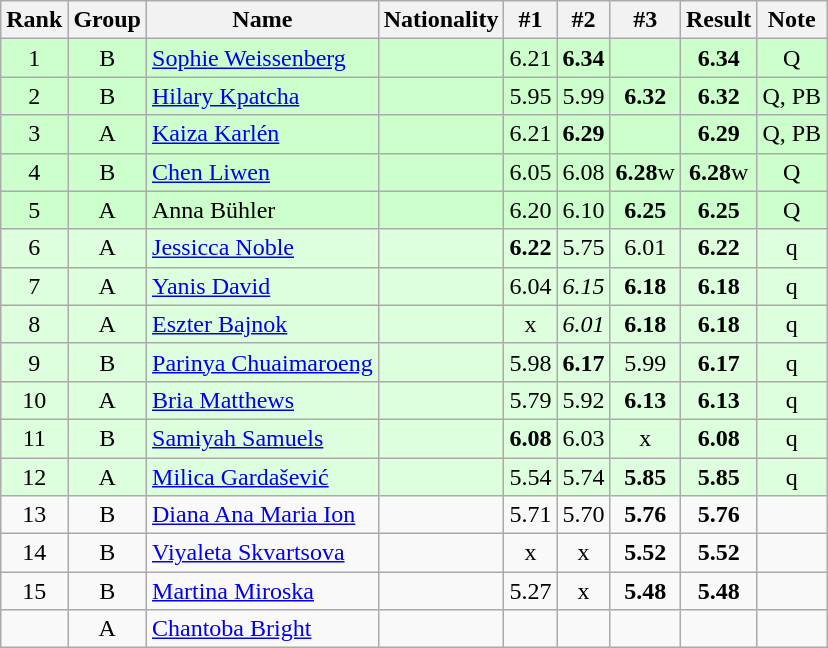<table class="wikitable sortable" style="text-align:center">
<tr>
<th>Rank</th>
<th>Group</th>
<th>Name</th>
<th>Nationality</th>
<th>#1</th>
<th>#2</th>
<th>#3</th>
<th>Result</th>
<th>Note</th>
</tr>
<tr bgcolor=ccffcc>
<td>1</td>
<td>B</td>
<td align=left><a href='#'>Sophie Weissenberg</a></td>
<td align=left></td>
<td>6.21</td>
<td><strong>6.34</strong></td>
<td></td>
<td><strong>6.34</strong></td>
<td>Q</td>
</tr>
<tr bgcolor=ccffcc>
<td>2</td>
<td>B</td>
<td align=left><a href='#'>Hilary Kpatcha</a></td>
<td align=left></td>
<td>5.95</td>
<td>5.99</td>
<td><strong>6.32</strong></td>
<td><strong>6.32</strong></td>
<td>Q, PB</td>
</tr>
<tr bgcolor=ccffcc>
<td>3</td>
<td>A</td>
<td align=left><a href='#'>Kaiza Karlén</a></td>
<td align=left></td>
<td>6.21</td>
<td><strong>6.29</strong></td>
<td></td>
<td><strong>6.29</strong></td>
<td>Q, PB</td>
</tr>
<tr bgcolor=ccffcc>
<td>4</td>
<td>B</td>
<td align=left><a href='#'>Chen Liwen</a></td>
<td align=left></td>
<td>6.05</td>
<td>6.08</td>
<td><strong>6.28</strong>w</td>
<td><strong>6.28</strong>w</td>
<td>Q</td>
</tr>
<tr bgcolor=ccffcc>
<td>5</td>
<td>A</td>
<td align=left>Anna Bühler</td>
<td align=left></td>
<td>6.20</td>
<td>6.10</td>
<td><strong>6.25</strong></td>
<td><strong>6.25</strong></td>
<td>Q</td>
</tr>
<tr bgcolor=ddffdd>
<td>6</td>
<td>A</td>
<td align=left><a href='#'>Jessicca Noble</a></td>
<td align=left></td>
<td><strong>6.22</strong></td>
<td>5.75</td>
<td>6.01</td>
<td><strong>6.22</strong></td>
<td>q</td>
</tr>
<tr bgcolor=ddffdd>
<td>7</td>
<td>A</td>
<td align=left><a href='#'>Yanis David</a></td>
<td align=left></td>
<td>6.04</td>
<td><em>6.15</em></td>
<td><strong>6.18</strong></td>
<td><strong>6.18</strong></td>
<td>q</td>
</tr>
<tr bgcolor=ddffdd>
<td>8</td>
<td>A</td>
<td align=left><a href='#'>Eszter Bajnok</a></td>
<td align=left></td>
<td>x</td>
<td><em>6.01</em></td>
<td><strong>6.18</strong></td>
<td><strong>6.18</strong></td>
<td>q</td>
</tr>
<tr bgcolor=ddffdd>
<td>9</td>
<td>B</td>
<td align=left><a href='#'>Parinya Chuaimaroeng</a></td>
<td align=left></td>
<td>5.98</td>
<td><strong>6.17</strong></td>
<td>5.99</td>
<td><strong>6.17</strong></td>
<td>q</td>
</tr>
<tr bgcolor=ddffdd>
<td>10</td>
<td>A</td>
<td align=left><a href='#'>Bria Matthews</a></td>
<td align=left></td>
<td>5.79</td>
<td>5.92</td>
<td><strong>6.13</strong></td>
<td><strong>6.13</strong></td>
<td>q</td>
</tr>
<tr bgcolor=ddffdd>
<td>11</td>
<td>B</td>
<td align=left><a href='#'>Samiyah Samuels</a></td>
<td align=left></td>
<td><strong>6.08</strong></td>
<td>6.03</td>
<td>x</td>
<td><strong>6.08</strong></td>
<td>q</td>
</tr>
<tr bgcolor=ddffdd>
<td>12</td>
<td>A</td>
<td align=left><a href='#'>Milica Gardašević</a></td>
<td align=left></td>
<td>5.54</td>
<td>5.74</td>
<td><strong>5.85</strong></td>
<td><strong>5.85</strong></td>
<td>q</td>
</tr>
<tr>
<td>13</td>
<td>B</td>
<td align=left><a href='#'>Diana Ana Maria Ion</a></td>
<td align=left></td>
<td>5.71</td>
<td>5.70</td>
<td><strong>5.76</strong></td>
<td><strong>5.76</strong></td>
<td></td>
</tr>
<tr>
<td>14</td>
<td>B</td>
<td align=left><a href='#'>Viyaleta Skvartsova</a></td>
<td align=left></td>
<td>x</td>
<td>x</td>
<td><strong>5.52</strong></td>
<td><strong>5.52</strong></td>
<td></td>
</tr>
<tr>
<td>15</td>
<td>B</td>
<td align=left><a href='#'>Martina Miroska</a></td>
<td align=left></td>
<td>5.27</td>
<td>x</td>
<td><strong>5.48</strong></td>
<td><strong>5.48</strong></td>
<td></td>
</tr>
<tr>
<td></td>
<td>A</td>
<td align=left><a href='#'>Chantoba Bright</a></td>
<td align=left></td>
<td></td>
<td></td>
<td></td>
<td><strong></strong></td>
<td></td>
</tr>
</table>
